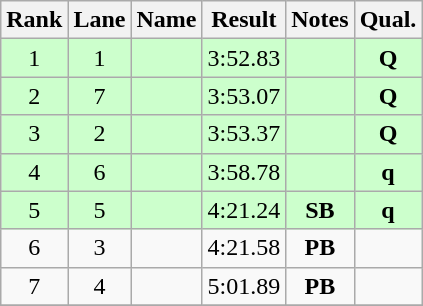<table class="wikitable" style="text-align:center">
<tr>
<th>Rank</th>
<th>Lane</th>
<th>Name</th>
<th>Result</th>
<th>Notes</th>
<th>Qual.</th>
</tr>
<tr bgcolor=ccffcc>
<td>1</td>
<td>1</td>
<td align="left"></td>
<td>3:52.83</td>
<td></td>
<td><strong>Q</strong></td>
</tr>
<tr bgcolor=ccffcc>
<td>2</td>
<td>7</td>
<td align="left"></td>
<td>3:53.07</td>
<td></td>
<td><strong>Q</strong></td>
</tr>
<tr bgcolor=ccffcc>
<td>3</td>
<td>2</td>
<td align="left"></td>
<td>3:53.37</td>
<td></td>
<td><strong>Q</strong></td>
</tr>
<tr bgcolor=ccffcc>
<td>4</td>
<td>6</td>
<td align="left"></td>
<td>3:58.78</td>
<td></td>
<td><strong>q</strong></td>
</tr>
<tr bgcolor=ccffcc>
<td>5</td>
<td>5</td>
<td align="left"></td>
<td>4:21.24</td>
<td><strong>SB</strong></td>
<td><strong>q</strong></td>
</tr>
<tr>
<td>6</td>
<td>3</td>
<td align="left"></td>
<td>4:21.58</td>
<td><strong>PB</strong></td>
<td></td>
</tr>
<tr>
<td>7</td>
<td>4</td>
<td align="left"></td>
<td>5:01.89</td>
<td><strong>PB</strong></td>
<td></td>
</tr>
<tr class="sortbottom">
</tr>
</table>
